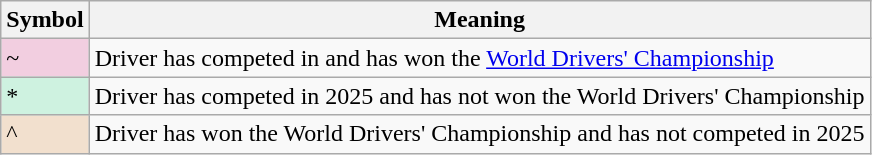<table Class="wikitable">
<tr>
<th scope=col>Symbol</th>
<th scope=col>Meaning</th>
</tr>
<tr>
<td style="background: #F2CEE0">~</td>
<td>Driver has competed in  and has won the <a href='#'>World Drivers' Championship</a></td>
</tr>
<tr>
<td style="background: #CEF2E0">*</td>
<td>Driver has competed in 2025 and has not won the World Drivers' Championship</td>
</tr>
<tr>
<td style="background: #F2E0CE">^</td>
<td>Driver has won the World Drivers' Championship and has not competed in 2025</td>
</tr>
</table>
